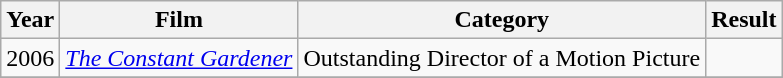<table class="wikitable">
<tr>
<th>Year</th>
<th>Film</th>
<th>Category</th>
<th>Result</th>
</tr>
<tr>
<td>2006</td>
<td><em><a href='#'>The Constant Gardener</a></em></td>
<td>Outstanding Director of a Motion Picture</td>
<td></td>
</tr>
<tr>
</tr>
</table>
